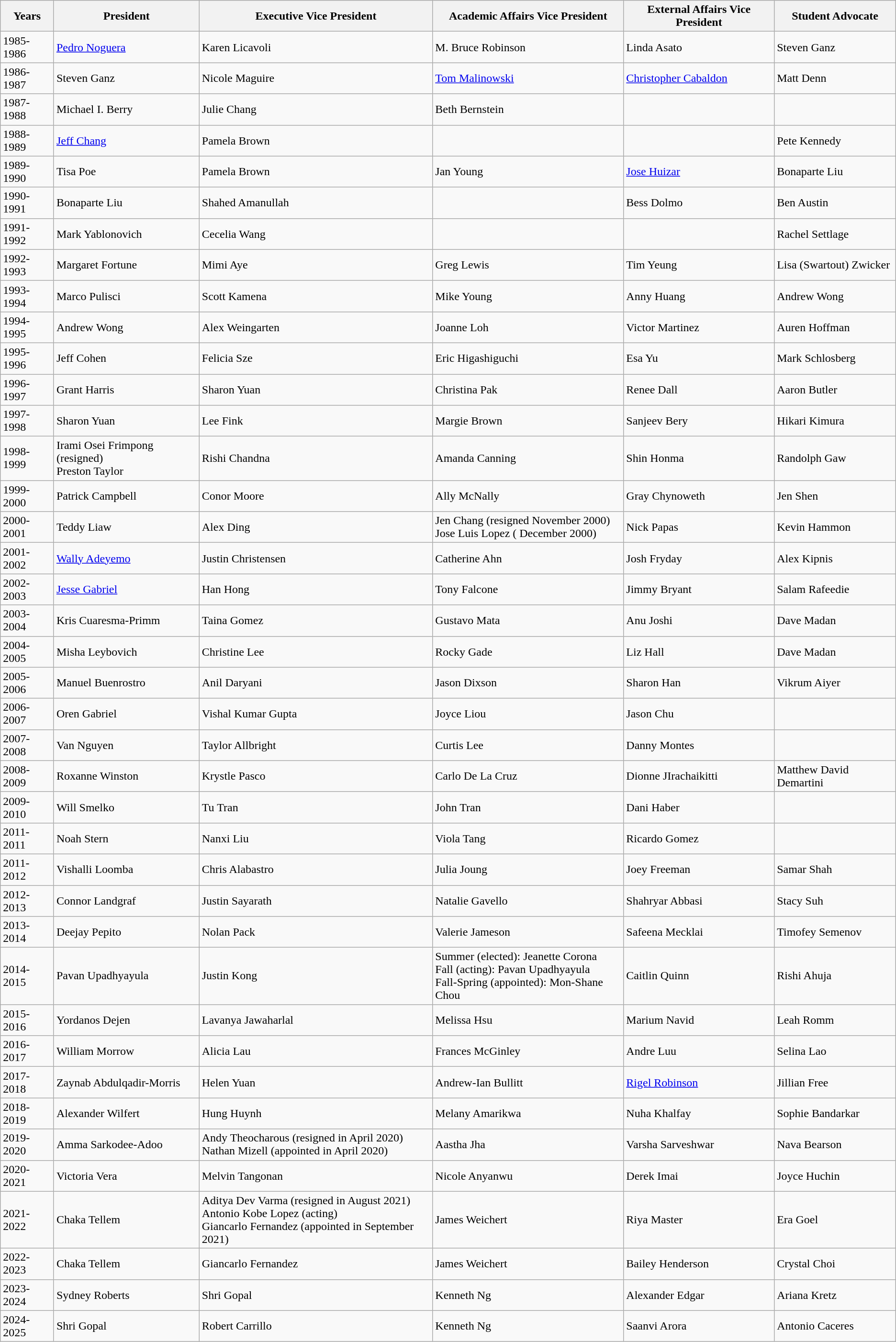<table class="wikitable">
<tr>
<th>Years</th>
<th>President</th>
<th>Executive Vice President</th>
<th>Academic Affairs Vice President</th>
<th>External Affairs Vice President</th>
<th>Student Advocate</th>
</tr>
<tr>
<td>1985-1986</td>
<td><a href='#'>Pedro Noguera</a></td>
<td>Karen Licavoli</td>
<td>M. Bruce Robinson</td>
<td>Linda Asato</td>
<td>Steven Ganz</td>
</tr>
<tr>
<td>1986-1987</td>
<td>Steven Ganz</td>
<td>Nicole Maguire</td>
<td><a href='#'>Tom Malinowski</a></td>
<td><a href='#'>Christopher Cabaldon</a></td>
<td>Matt Denn</td>
</tr>
<tr>
<td>1987-1988</td>
<td>Michael I. Berry</td>
<td>Julie Chang</td>
<td>Beth Bernstein</td>
<td></td>
<td></td>
</tr>
<tr>
<td>1988-1989</td>
<td><a href='#'>Jeff Chang</a></td>
<td>Pamela Brown</td>
<td></td>
<td></td>
<td>Pete Kennedy</td>
</tr>
<tr>
<td>1989-1990</td>
<td>Tisa Poe</td>
<td>Pamela Brown</td>
<td>Jan Young</td>
<td><a href='#'>Jose Huizar</a></td>
<td>Bonaparte Liu</td>
</tr>
<tr>
<td>1990-1991</td>
<td>Bonaparte Liu</td>
<td>Shahed Amanullah</td>
<td></td>
<td>Bess Dolmo</td>
<td>Ben Austin</td>
</tr>
<tr>
<td>1991-1992</td>
<td>Mark Yablonovich</td>
<td>Cecelia Wang</td>
<td></td>
<td></td>
<td>Rachel Settlage</td>
</tr>
<tr>
<td>1992-1993</td>
<td>Margaret Fortune</td>
<td>Mimi Aye</td>
<td>Greg Lewis</td>
<td>Tim Yeung</td>
<td>Lisa (Swartout) Zwicker</td>
</tr>
<tr>
<td>1993-1994</td>
<td>Marco Pulisci</td>
<td>Scott Kamena</td>
<td>Mike Young</td>
<td>Anny Huang</td>
<td>Andrew Wong</td>
</tr>
<tr>
<td>1994-1995</td>
<td>Andrew Wong</td>
<td>Alex Weingarten</td>
<td>Joanne Loh</td>
<td>Victor Martinez</td>
<td>Auren Hoffman</td>
</tr>
<tr>
<td>1995-1996</td>
<td>Jeff Cohen</td>
<td>Felicia Sze</td>
<td>Eric Higashiguchi</td>
<td>Esa Yu</td>
<td>Mark Schlosberg</td>
</tr>
<tr>
<td>1996-1997</td>
<td>Grant Harris</td>
<td>Sharon Yuan</td>
<td>Christina Pak</td>
<td>Renee Dall</td>
<td>Aaron Butler</td>
</tr>
<tr>
<td>1997-1998</td>
<td>Sharon Yuan</td>
<td>Lee Fink</td>
<td>Margie Brown</td>
<td>Sanjeev Bery</td>
<td>Hikari Kimura</td>
</tr>
<tr>
<td>1998-1999</td>
<td>Irami Osei Frimpong (resigned)<br>Preston Taylor</td>
<td>Rishi Chandna</td>
<td>Amanda Canning</td>
<td>Shin Honma</td>
<td>Randolph Gaw</td>
</tr>
<tr>
<td>1999-2000</td>
<td>Patrick Campbell</td>
<td>Conor Moore</td>
<td>Ally McNally</td>
<td>Gray Chynoweth</td>
<td>Jen Shen</td>
</tr>
<tr>
<td>2000-2001</td>
<td>Teddy Liaw</td>
<td>Alex Ding</td>
<td>Jen Chang (resigned November 2000)<br>Jose Luis Lopez ( December 2000)</td>
<td>Nick Papas</td>
<td>Kevin Hammon</td>
</tr>
<tr>
<td>2001-2002</td>
<td><a href='#'>Wally Adeyemo</a></td>
<td>Justin Christensen</td>
<td>Catherine Ahn</td>
<td>Josh Fryday</td>
<td>Alex Kipnis</td>
</tr>
<tr>
<td>2002-2003</td>
<td><a href='#'>Jesse Gabriel</a></td>
<td>Han Hong</td>
<td>Tony Falcone</td>
<td>Jimmy Bryant</td>
<td>Salam Rafeedie</td>
</tr>
<tr>
<td>2003-2004</td>
<td>Kris Cuaresma-Primm</td>
<td>Taina Gomez</td>
<td>Gustavo Mata</td>
<td>Anu Joshi</td>
<td>Dave Madan</td>
</tr>
<tr>
<td>2004-2005</td>
<td>Misha Leybovich</td>
<td>Christine Lee</td>
<td>Rocky Gade</td>
<td>Liz Hall</td>
<td>Dave Madan</td>
</tr>
<tr>
<td>2005-2006</td>
<td>Manuel Buenrostro</td>
<td>Anil Daryani</td>
<td>Jason Dixson</td>
<td>Sharon Han</td>
<td>Vikrum Aiyer</td>
</tr>
<tr>
<td>2006-2007</td>
<td>Oren Gabriel</td>
<td>Vishal Kumar Gupta</td>
<td>Joyce Liou</td>
<td>Jason Chu</td>
<td></td>
</tr>
<tr>
<td>2007-2008</td>
<td>Van Nguyen</td>
<td>Taylor Allbright</td>
<td>Curtis Lee</td>
<td>Danny Montes</td>
<td></td>
</tr>
<tr>
<td>2008-2009</td>
<td>Roxanne Winston</td>
<td>Krystle Pasco</td>
<td>Carlo De La Cruz</td>
<td>Dionne JIrachaikitti</td>
<td>Matthew David Demartini</td>
</tr>
<tr>
<td>2009-2010</td>
<td>Will Smelko</td>
<td>Tu Tran</td>
<td>John Tran</td>
<td>Dani Haber</td>
<td></td>
</tr>
<tr>
<td>2011-2011</td>
<td>Noah Stern</td>
<td>Nanxi Liu</td>
<td>Viola Tang</td>
<td>Ricardo Gomez</td>
<td></td>
</tr>
<tr>
<td>2011-2012</td>
<td>Vishalli Loomba</td>
<td>Chris Alabastro</td>
<td>Julia Joung</td>
<td>Joey Freeman</td>
<td>Samar Shah</td>
</tr>
<tr>
<td>2012-2013</td>
<td>Connor Landgraf</td>
<td>Justin Sayarath</td>
<td>Natalie Gavello</td>
<td>Shahryar Abbasi</td>
<td>Stacy Suh</td>
</tr>
<tr>
<td>2013-2014</td>
<td>Deejay Pepito</td>
<td>Nolan Pack</td>
<td>Valerie Jameson</td>
<td>Safeena Mecklai</td>
<td>Timofey Semenov</td>
</tr>
<tr>
<td>2014-2015</td>
<td>Pavan Upadhyayula</td>
<td>Justin Kong</td>
<td>Summer (elected): Jeanette Corona<br>Fall (acting): Pavan Upadhyayula<br>Fall-Spring (appointed): Mon-Shane Chou</td>
<td>Caitlin Quinn</td>
<td>Rishi Ahuja</td>
</tr>
<tr>
<td>2015-2016</td>
<td>Yordanos Dejen</td>
<td>Lavanya Jawaharlal</td>
<td>Melissa Hsu</td>
<td>Marium Navid</td>
<td>Leah Romm</td>
</tr>
<tr>
<td>2016-2017</td>
<td>William Morrow</td>
<td>Alicia Lau</td>
<td>Frances McGinley</td>
<td>Andre Luu</td>
<td>Selina Lao</td>
</tr>
<tr>
<td>2017-2018</td>
<td>Zaynab Abdulqadir-Morris</td>
<td>Helen Yuan</td>
<td>Andrew-Ian Bullitt</td>
<td><a href='#'>Rigel Robinson</a></td>
<td>Jillian Free</td>
</tr>
<tr>
<td>2018-2019</td>
<td>Alexander Wilfert</td>
<td>Hung Huynh</td>
<td>Melany Amarikwa</td>
<td>Nuha Khalfay</td>
<td>Sophie Bandarkar</td>
</tr>
<tr>
<td>2019-2020</td>
<td>Amma Sarkodee-Adoo</td>
<td>Andy Theocharous (resigned in April 2020) <br>Nathan Mizell (appointed in April 2020) </td>
<td>Aastha Jha</td>
<td>Varsha Sarveshwar</td>
<td>Nava Bearson</td>
</tr>
<tr>
<td>2020-2021</td>
<td>Victoria Vera</td>
<td>Melvin Tangonan</td>
<td>Nicole Anyanwu</td>
<td>Derek Imai</td>
<td>Joyce Huchin</td>
</tr>
<tr>
<td>2021-2022</td>
<td>Chaka Tellem</td>
<td>Aditya Dev Varma (resigned in August 2021)<br>Antonio Kobe Lopez (acting)<br>Giancarlo Fernandez (appointed in September 2021)</td>
<td>James Weichert</td>
<td>Riya Master</td>
<td>Era Goel</td>
</tr>
<tr>
<td>2022-2023</td>
<td>Chaka Tellem</td>
<td>Giancarlo Fernandez</td>
<td>James Weichert</td>
<td>Bailey Henderson</td>
<td>Crystal Choi</td>
</tr>
<tr>
<td>2023-2024</td>
<td>Sydney Roberts</td>
<td>Shri Gopal</td>
<td>Kenneth Ng</td>
<td>Alexander Edgar</td>
<td>Ariana Kretz</td>
</tr>
<tr>
<td>2024-2025</td>
<td>Shri Gopal</td>
<td>Robert Carrillo</td>
<td>Kenneth Ng</td>
<td>Saanvi Arora</td>
<td>Antonio Caceres</td>
</tr>
</table>
